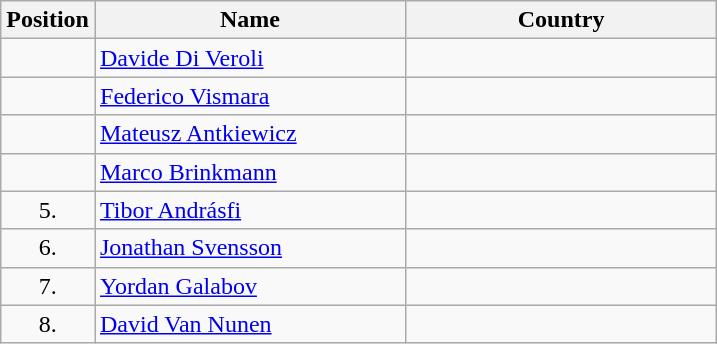<table class="wikitable">
<tr>
<th width="20">Position</th>
<th width="200">Name</th>
<th width="200">Country</th>
</tr>
<tr>
<td align=center></td>
<td><a href='#'>Davide Di Veroli</a></td>
<td></td>
</tr>
<tr>
<td align=center></td>
<td><a href='#'>Federico Vismara</a></td>
<td></td>
</tr>
<tr>
<td align=center></td>
<td><a href='#'>Mateusz Antkiewicz</a></td>
<td></td>
</tr>
<tr>
<td align=center></td>
<td><a href='#'>Marco Brinkmann</a></td>
<td></td>
</tr>
<tr>
<td align=center>5.</td>
<td><a href='#'>Tibor Andrásfi</a></td>
<td></td>
</tr>
<tr>
<td align=center>6.</td>
<td><a href='#'>Jonathan Svensson</a></td>
<td></td>
</tr>
<tr>
<td align=center>7.</td>
<td><a href='#'>Yordan Galabov</a></td>
<td></td>
</tr>
<tr>
<td align=center>8.</td>
<td><a href='#'>David Van Nunen</a></td>
<td></td>
</tr>
</table>
